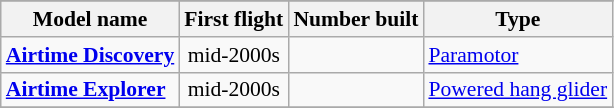<table class="wikitable" align=center style="font-size:90%;">
<tr>
</tr>
<tr style="background:#efefef;">
<th>Model name</th>
<th>First flight</th>
<th>Number built</th>
<th>Type</th>
</tr>
<tr>
<td align=left><strong><a href='#'>Airtime Discovery</a></strong></td>
<td align=center>mid-2000s</td>
<td align=center></td>
<td align=left><a href='#'>Paramotor</a></td>
</tr>
<tr>
<td align=left><strong><a href='#'>Airtime Explorer</a></strong></td>
<td align=center>mid-2000s</td>
<td align=center></td>
<td align=left><a href='#'>Powered hang glider</a></td>
</tr>
<tr>
</tr>
</table>
